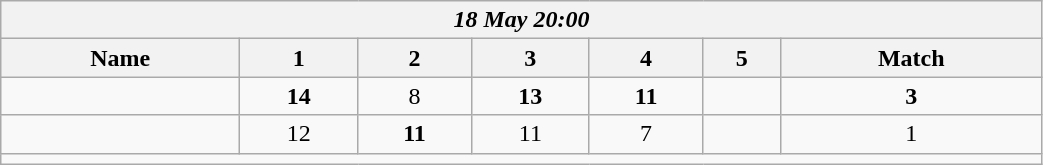<table class=wikitable style="text-align:center; width: 55%">
<tr>
<th colspan=17><em>18 May 20:00</em></th>
</tr>
<tr>
<th>Name</th>
<th>1</th>
<th>2</th>
<th>3</th>
<th>4</th>
<th>5</th>
<th>Match</th>
</tr>
<tr>
<td style="text-align:left;"><strong></strong></td>
<td><strong>14</strong></td>
<td>8</td>
<td><strong>13</strong></td>
<td><strong>11</strong></td>
<td></td>
<td><strong>3</strong></td>
</tr>
<tr>
<td style="text-align:left;"></td>
<td>12</td>
<td><strong>11</strong></td>
<td>11</td>
<td>7</td>
<td></td>
<td>1</td>
</tr>
<tr>
<td colspan=17></td>
</tr>
</table>
